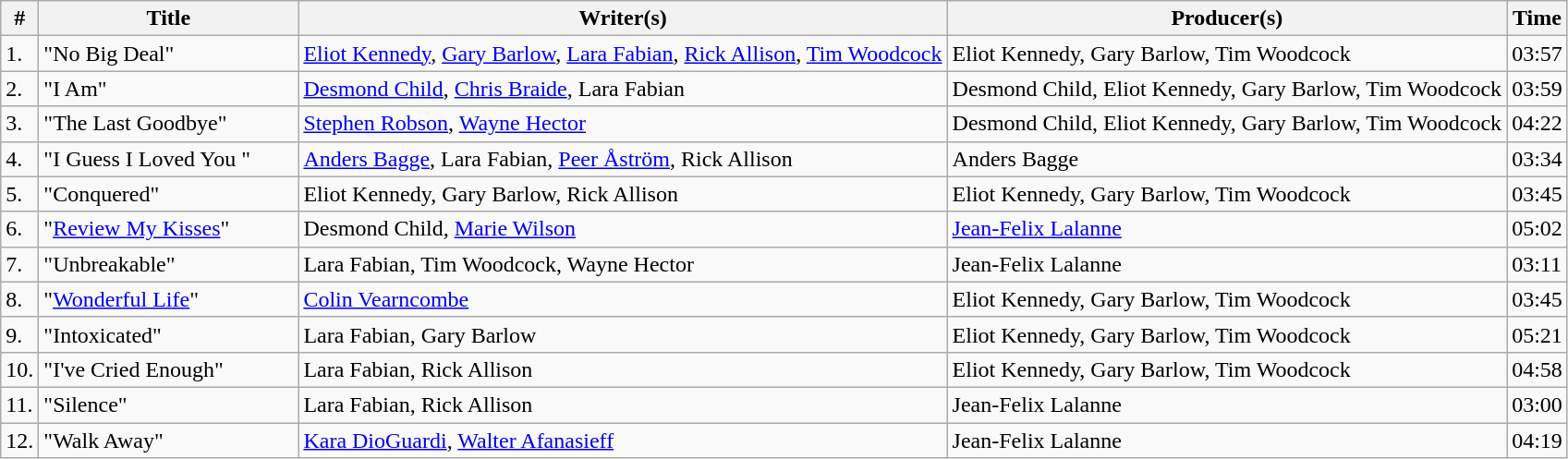<table class="wikitable">
<tr>
<th>#</th>
<th width="180">Title</th>
<th>Writer(s)</th>
<th>Producer(s)</th>
<th>Time</th>
</tr>
<tr>
<td>1.</td>
<td>"No Big Deal"</td>
<td><a href='#'>Eliot Kennedy</a>, <a href='#'>Gary Barlow</a>, <a href='#'>Lara Fabian</a>, <a href='#'>Rick Allison</a>, <a href='#'>Tim Woodcock</a></td>
<td>Eliot Kennedy, Gary Barlow, Tim Woodcock</td>
<td>03:57</td>
</tr>
<tr>
<td>2.</td>
<td>"I Am"</td>
<td><a href='#'>Desmond Child</a>, <a href='#'>Chris Braide</a>, Lara Fabian</td>
<td>Desmond Child, Eliot Kennedy, Gary Barlow, Tim Woodcock</td>
<td>03:59</td>
</tr>
<tr>
<td>3.</td>
<td>"The Last Goodbye"</td>
<td><a href='#'>Stephen Robson</a>, <a href='#'>Wayne Hector</a></td>
<td>Desmond Child, Eliot Kennedy, Gary Barlow, Tim Woodcock</td>
<td>04:22</td>
</tr>
<tr>
<td>4.</td>
<td>"I Guess I Loved You "</td>
<td><a href='#'>Anders Bagge</a>, Lara Fabian, <a href='#'>Peer Åström</a>, Rick Allison</td>
<td>Anders Bagge</td>
<td>03:34</td>
</tr>
<tr>
<td>5.</td>
<td>"Conquered"</td>
<td>Eliot Kennedy, Gary Barlow, Rick Allison</td>
<td>Eliot Kennedy, Gary Barlow, Tim Woodcock</td>
<td>03:45</td>
</tr>
<tr>
<td>6.</td>
<td>"<a href='#'>Review My Kisses</a>"</td>
<td>Desmond Child, <a href='#'>Marie Wilson</a></td>
<td><a href='#'>Jean-Felix Lalanne</a></td>
<td>05:02</td>
</tr>
<tr>
<td>7.</td>
<td>"Unbreakable"</td>
<td>Lara Fabian, Tim Woodcock, Wayne Hector</td>
<td>Jean-Felix Lalanne</td>
<td>03:11</td>
</tr>
<tr>
<td>8.</td>
<td>"<a href='#'>Wonderful Life</a>"</td>
<td><a href='#'>Colin Vearncombe</a></td>
<td>Eliot Kennedy, Gary Barlow, Tim Woodcock</td>
<td>03:45</td>
</tr>
<tr>
<td>9.</td>
<td>"Intoxicated"</td>
<td>Lara Fabian, Gary Barlow</td>
<td>Eliot Kennedy, Gary Barlow, Tim Woodcock</td>
<td>05:21</td>
</tr>
<tr>
<td>10.</td>
<td>"I've Cried Enough"</td>
<td>Lara Fabian, Rick Allison</td>
<td>Eliot Kennedy, Gary Barlow, Tim Woodcock</td>
<td>04:58</td>
</tr>
<tr>
<td>11.</td>
<td>"Silence"</td>
<td>Lara Fabian, Rick Allison</td>
<td>Jean-Felix Lalanne</td>
<td>03:00</td>
</tr>
<tr>
<td>12.</td>
<td>"Walk Away"</td>
<td><a href='#'>Kara DioGuardi</a>, <a href='#'>Walter Afanasieff</a></td>
<td>Jean-Felix Lalanne</td>
<td>04:19</td>
</tr>
</table>
